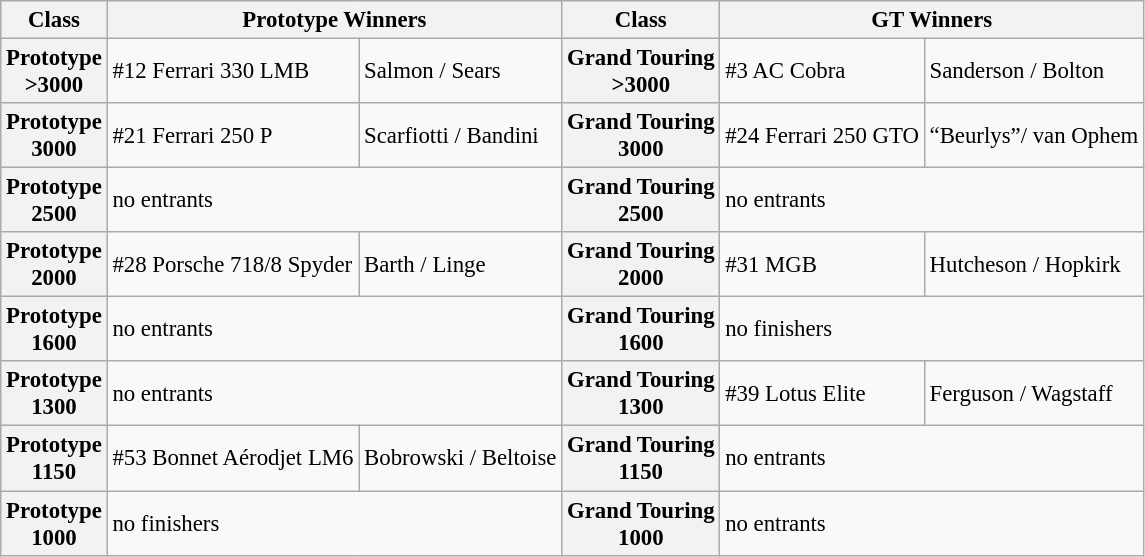<table class="wikitable" style="font-size: 95%">
<tr>
<th>Class</th>
<th colspan=2>Prototype Winners</th>
<th>Class</th>
<th colspan=2>GT Winners</th>
</tr>
<tr>
<th>Prototype<br> >3000</th>
<td>#12 Ferrari 330 LMB</td>
<td>Salmon / Sears</td>
<th>Grand Touring<br> >3000</th>
<td>#3 AC Cobra</td>
<td>Sanderson / Bolton</td>
</tr>
<tr>
<th>Prototype<br> 3000</th>
<td>#21 Ferrari 250 P</td>
<td>Scarfiotti / Bandini</td>
<th>Grand Touring<br> 3000</th>
<td>#24 Ferrari 250 GTO</td>
<td>“Beurlys”/ van Ophem</td>
</tr>
<tr>
<th>Prototype<br> 2500</th>
<td colspan=2>no entrants</td>
<th>Grand Touring<br> 2500</th>
<td colspan=2>no entrants</td>
</tr>
<tr>
<th>Prototype<br> 2000</th>
<td>#28 Porsche 718/8 Spyder</td>
<td>Barth / Linge</td>
<th>Grand Touring<br> 2000</th>
<td>#31 MGB</td>
<td>Hutcheson / Hopkirk</td>
</tr>
<tr>
<th>Prototype<br> 1600</th>
<td colspan=2>no entrants</td>
<th>Grand Touring<br> 1600</th>
<td colspan=2>no finishers</td>
</tr>
<tr>
<th>Prototype<br> 1300</th>
<td colspan=2>no entrants</td>
<th>Grand Touring<br> 1300</th>
<td>#39 Lotus Elite</td>
<td>Ferguson / Wagstaff</td>
</tr>
<tr>
<th>Prototype<br> 1150</th>
<td>#53 Bonnet Aérodjet LM6</td>
<td>Bobrowski / Beltoise</td>
<th>Grand Touring<br> 1150</th>
<td colspan=2>no entrants</td>
</tr>
<tr>
<th>Prototype<br> 1000</th>
<td colspan=2>no finishers</td>
<th>Grand Touring<br> 1000</th>
<td colspan=2>no entrants</td>
</tr>
</table>
